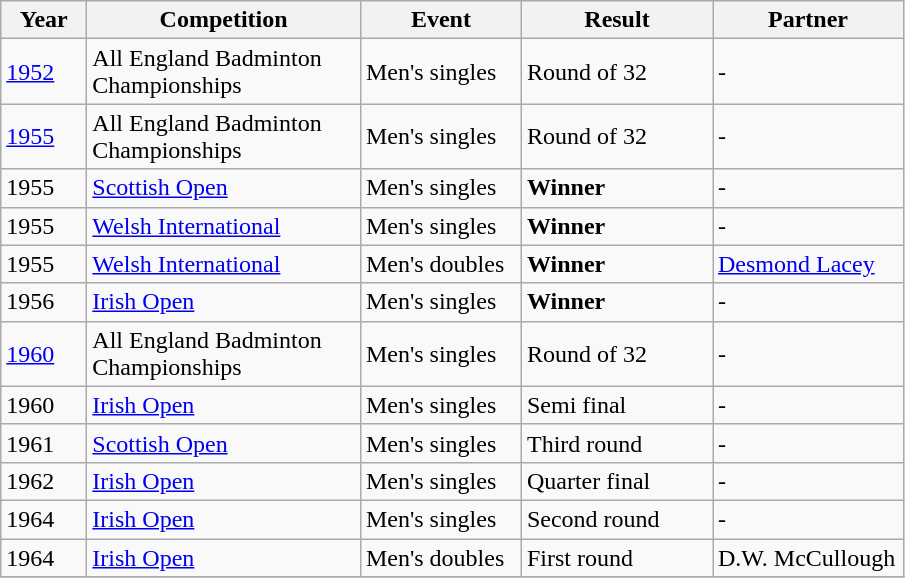<table class="wikitable">
<tr>
<th width=50>Year</th>
<th width=175>Competition</th>
<th width=100>Event</th>
<th width=120>Result</th>
<th width=120>Partner</th>
</tr>
<tr>
<td><a href='#'>1952</a></td>
<td>All England Badminton Championships</td>
<td>Men's singles</td>
<td>Round of 32</td>
<td>-</td>
</tr>
<tr>
<td><a href='#'>1955</a></td>
<td>All England Badminton Championships</td>
<td>Men's singles</td>
<td>Round of 32</td>
<td>-</td>
</tr>
<tr>
<td>1955</td>
<td><a href='#'>Scottish Open</a></td>
<td>Men's singles</td>
<td><strong>Winner</strong></td>
<td>-</td>
</tr>
<tr>
<td>1955</td>
<td><a href='#'>Welsh International</a></td>
<td>Men's singles</td>
<td><strong>Winner</strong></td>
<td>-</td>
</tr>
<tr>
<td>1955</td>
<td><a href='#'>Welsh International</a></td>
<td>Men's doubles</td>
<td><strong>Winner</strong></td>
<td><a href='#'>Desmond Lacey</a></td>
</tr>
<tr>
<td>1956</td>
<td><a href='#'>Irish Open</a></td>
<td>Men's singles</td>
<td><strong>Winner</strong></td>
<td>-</td>
</tr>
<tr>
<td><a href='#'>1960</a></td>
<td>All England Badminton Championships</td>
<td>Men's singles</td>
<td>Round of 32</td>
<td>-</td>
</tr>
<tr>
<td>1960</td>
<td><a href='#'>Irish Open</a></td>
<td>Men's singles</td>
<td>Semi final</td>
<td>-</td>
</tr>
<tr>
<td>1961</td>
<td><a href='#'>Scottish Open</a></td>
<td>Men's singles</td>
<td>Third round</td>
<td>-</td>
</tr>
<tr>
<td>1962</td>
<td><a href='#'>Irish Open</a></td>
<td>Men's singles</td>
<td>Quarter final</td>
<td>-</td>
</tr>
<tr>
<td>1964</td>
<td><a href='#'>Irish Open</a></td>
<td>Men's singles</td>
<td>Second round</td>
<td>-</td>
</tr>
<tr>
<td>1964</td>
<td><a href='#'>Irish Open</a></td>
<td>Men's doubles</td>
<td>First round</td>
<td>D.W. McCullough</td>
</tr>
<tr>
</tr>
</table>
